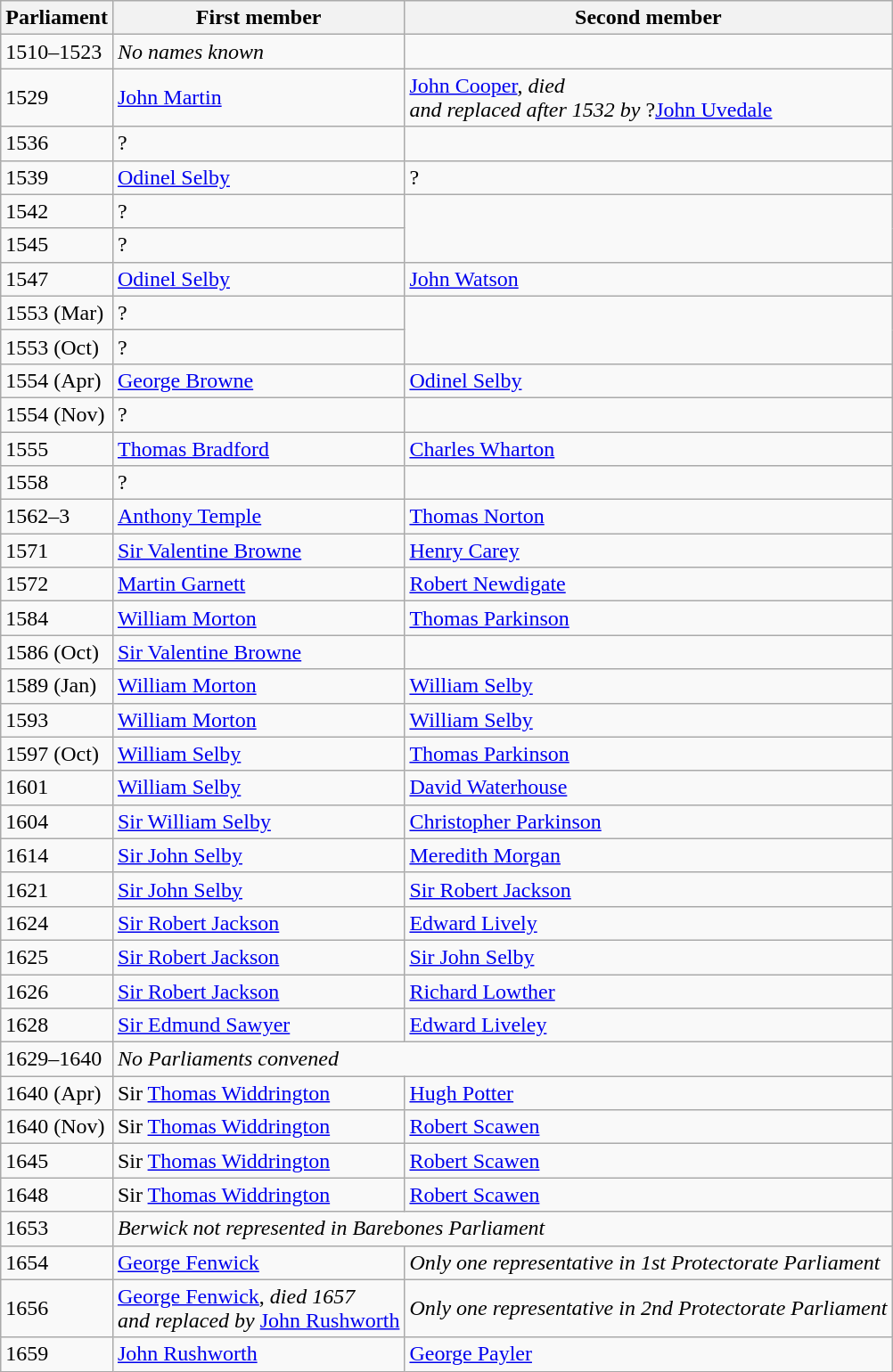<table class="wikitable">
<tr>
<th>Parliament</th>
<th>First member</th>
<th>Second member</th>
</tr>
<tr>
<td>1510–1523</td>
<td colspn = "2"><em>No names known</em></td>
</tr>
<tr>
<td>1529</td>
<td><a href='#'>John Martin</a></td>
<td><a href='#'>John Cooper</a>, <em>died <br> and replaced after 1532 by</em> ?<a href='#'>John Uvedale</a></td>
</tr>
<tr>
<td>1536</td>
<td>?</td>
</tr>
<tr>
<td>1539</td>
<td><a href='#'>Odinel Selby</a></td>
<td>?</td>
</tr>
<tr>
<td>1542</td>
<td>?</td>
</tr>
<tr>
<td>1545</td>
<td>?</td>
</tr>
<tr>
<td>1547</td>
<td><a href='#'>Odinel Selby</a></td>
<td><a href='#'>John Watson</a></td>
</tr>
<tr>
<td>1553 (Mar)</td>
<td>?</td>
</tr>
<tr>
<td>1553 (Oct)</td>
<td>?</td>
</tr>
<tr>
<td>1554 (Apr)</td>
<td><a href='#'>George Browne</a></td>
<td><a href='#'>Odinel Selby</a></td>
</tr>
<tr>
<td>1554 (Nov)</td>
<td>?</td>
</tr>
<tr>
<td>1555</td>
<td><a href='#'>Thomas Bradford</a></td>
<td><a href='#'>Charles Wharton</a></td>
</tr>
<tr>
<td>1558</td>
<td>?</td>
</tr>
<tr>
<td>1562–3</td>
<td><a href='#'>Anthony Temple</a></td>
<td><a href='#'>Thomas Norton</a></td>
</tr>
<tr>
<td>1571</td>
<td><a href='#'>Sir Valentine Browne</a></td>
<td><a href='#'>Henry Carey</a></td>
</tr>
<tr>
<td>1572</td>
<td><a href='#'>Martin Garnett</a></td>
<td><a href='#'>Robert Newdigate</a></td>
</tr>
<tr>
<td>1584</td>
<td><a href='#'>William Morton</a></td>
<td><a href='#'>Thomas Parkinson</a></td>
</tr>
<tr>
<td>1586 (Oct)</td>
<td><a href='#'>Sir Valentine Browne</a></td>
<td></td>
</tr>
<tr>
<td>1589 (Jan)</td>
<td><a href='#'>William Morton</a></td>
<td><a href='#'>William Selby</a></td>
</tr>
<tr>
<td>1593</td>
<td><a href='#'>William Morton</a></td>
<td><a href='#'>William Selby</a></td>
</tr>
<tr>
<td>1597 (Oct)</td>
<td><a href='#'>William Selby</a></td>
<td><a href='#'>Thomas Parkinson</a></td>
</tr>
<tr>
<td>1601</td>
<td><a href='#'>William Selby</a></td>
<td><a href='#'>David Waterhouse</a></td>
</tr>
<tr>
<td>1604</td>
<td><a href='#'>Sir William Selby</a></td>
<td><a href='#'>Christopher Parkinson</a></td>
</tr>
<tr>
<td>1614</td>
<td><a href='#'>Sir John Selby</a></td>
<td><a href='#'>Meredith Morgan</a></td>
</tr>
<tr>
<td>1621</td>
<td><a href='#'>Sir John Selby</a></td>
<td><a href='#'>Sir Robert Jackson</a></td>
</tr>
<tr>
<td>1624</td>
<td><a href='#'>Sir Robert Jackson</a></td>
<td><a href='#'>Edward Lively</a></td>
</tr>
<tr>
<td>1625</td>
<td><a href='#'>Sir Robert Jackson</a></td>
<td><a href='#'>Sir John Selby</a></td>
</tr>
<tr>
<td>1626</td>
<td><a href='#'>Sir Robert Jackson</a></td>
<td><a href='#'>Richard Lowther</a></td>
</tr>
<tr>
<td>1628</td>
<td><a href='#'>Sir Edmund Sawyer</a></td>
<td><a href='#'>Edward Liveley</a></td>
</tr>
<tr>
<td>1629–1640</td>
<td colspan = "2"><em>No Parliaments convened</em></td>
</tr>
<tr>
<td>1640 (Apr)</td>
<td>Sir <a href='#'>Thomas Widdrington</a></td>
<td><a href='#'>Hugh Potter</a></td>
</tr>
<tr>
<td>1640 (Nov)</td>
<td>Sir <a href='#'>Thomas Widdrington</a></td>
<td><a href='#'>Robert Scawen</a></td>
</tr>
<tr>
<td>1645</td>
<td>Sir <a href='#'>Thomas Widdrington</a></td>
<td><a href='#'>Robert Scawen</a></td>
</tr>
<tr>
<td>1648</td>
<td>Sir <a href='#'>Thomas Widdrington</a></td>
<td><a href='#'>Robert Scawen</a></td>
</tr>
<tr>
<td>1653</td>
<td colspan = "2"><em>Berwick not represented in Barebones Parliament</em></td>
</tr>
<tr>
<td>1654</td>
<td><a href='#'>George Fenwick</a></td>
<td><em>Only one representative in 1st Protectorate Parliament</em></td>
</tr>
<tr>
<td>1656</td>
<td><a href='#'>George Fenwick</a>, <em>died 1657 <br> and replaced by</em> <a href='#'>John Rushworth</a></td>
<td><em>Only one representative in 2nd Protectorate Parliament</em></td>
</tr>
<tr>
<td>1659</td>
<td><a href='#'>John Rushworth</a></td>
<td><a href='#'>George Payler</a></td>
</tr>
</table>
